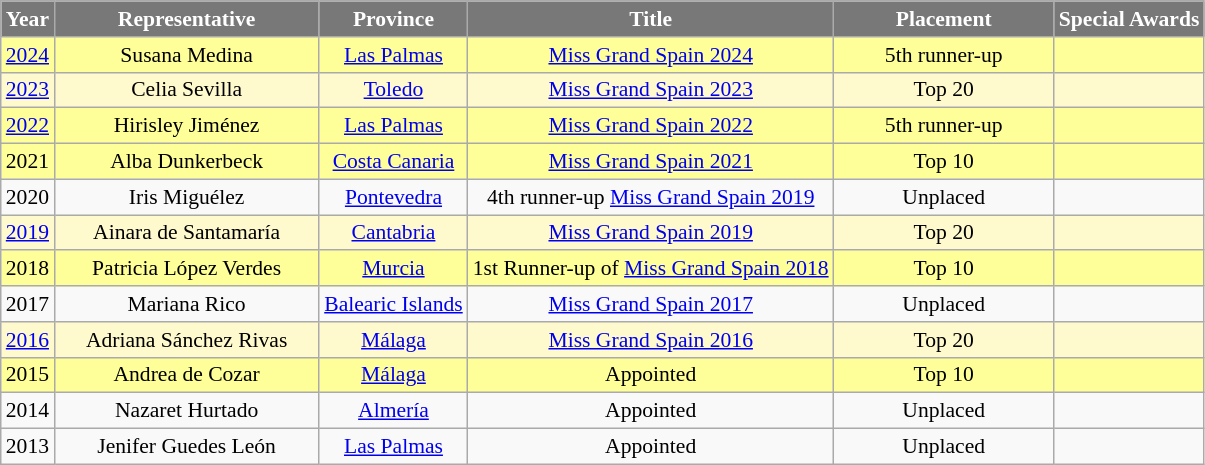<table class="wikitable" style="font-size: 90%; text-align:center">
<tr>
<th style="background-color:#787878;color:#FFFFFF;">Year</th>
<th width="170" style="background-color:#787878;color:#FFFFFF;">Representative</th>
<th style="background-color:#787878;color:#FFFFFF;">Province</th>
<th style="background-color:#787878;color:#FFFFFF;">Title</th>
<th width="140" style="background-color:#787878;color:#FFFFFF;">Placement</th>
<th style="background-color:#787878;color:#FFFFFF;">Special Awards</th>
</tr>
<tr style="background-color:#FFFF99;: bold">
<td><a href='#'>2024</a></td>
<td>Susana Medina</td>
<td><a href='#'>Las Palmas</a></td>
<td><a href='#'>Miss Grand Spain 2024</a></td>
<td>5th runner-up</td>
<td></td>
</tr>
<tr style="background-color:#FFFACD;: bold">
<td><a href='#'>2023</a></td>
<td>Celia Sevilla</td>
<td><a href='#'>Toledo</a></td>
<td><a href='#'>Miss Grand Spain 2023</a></td>
<td align="center">Top 20</td>
<td></td>
</tr>
<tr style="background-color:#FFFF99;: bold">
<td><a href='#'>2022</a></td>
<td>Hirisley Jiménez</td>
<td><a href='#'>Las Palmas</a></td>
<td><a href='#'>Miss Grand Spain 2022</a></td>
<td align="center">5th runner-up</td>
<td></td>
</tr>
<tr style="background-color:#FFFF99;: bold">
<td>2021</td>
<td>Alba Dunkerbeck</td>
<td><a href='#'>Costa Canaria</a></td>
<td><a href='#'>Miss Grand Spain 2021</a></td>
<td align="center">Top 10</td>
<td></td>
</tr>
<tr>
<td>2020</td>
<td>Iris Miguélez</td>
<td><a href='#'>Pontevedra</a></td>
<td>4th runner-up <a href='#'>Miss Grand Spain 2019</a></td>
<td align="center">Unplaced</td>
<td></td>
</tr>
<tr style="background-color:#FFFACD;: bold">
<td><a href='#'>2019</a></td>
<td>Ainara de Santamaría</td>
<td><a href='#'>Cantabria</a></td>
<td><a href='#'>Miss Grand Spain 2019</a></td>
<td align="center">Top 20</td>
<td></td>
</tr>
<tr style="background-color:#FFFF99;: bold">
<td>2018</td>
<td>Patricia López Verdes</td>
<td><a href='#'>Murcia</a></td>
<td>1st Runner-up of <a href='#'>Miss Grand Spain 2018</a></td>
<td align="center">Top 10</td>
<td></td>
</tr>
<tr>
<td>2017</td>
<td>Mariana Rico</td>
<td><a href='#'>Balearic Islands</a></td>
<td><a href='#'>Miss Grand Spain 2017</a></td>
<td align="center">Unplaced</td>
<td></td>
</tr>
<tr style="background-color:#FFFACD;: bold">
<td><a href='#'>2016</a></td>
<td>Adriana Sánchez Rivas</td>
<td><a href='#'>Málaga</a></td>
<td><a href='#'>Miss Grand Spain 2016</a></td>
<td align="center">Top 20</td>
<td></td>
</tr>
<tr style="background-color:#FFFF99;: bold">
<td>2015</td>
<td>Andrea de Cozar</td>
<td><a href='#'>Málaga</a></td>
<td>Appointed</td>
<td align="center">Top 10</td>
<td></td>
</tr>
<tr>
<td>2014</td>
<td>Nazaret Hurtado</td>
<td><a href='#'>Almería</a></td>
<td>Appointed</td>
<td align="center">Unplaced</td>
<td></td>
</tr>
<tr>
<td>2013</td>
<td>Jenifer Guedes León</td>
<td><a href='#'>Las Palmas</a></td>
<td>Appointed</td>
<td align="center">Unplaced</td>
<td></td>
</tr>
</table>
